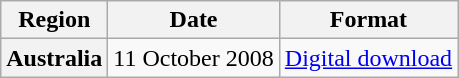<table class="wikitable plainrowheaders">
<tr>
<th>Region</th>
<th>Date</th>
<th>Format</th>
</tr>
<tr>
<th scope="row">Australia</th>
<td>11 October 2008</td>
<td><a href='#'>Digital download</a></td>
</tr>
</table>
